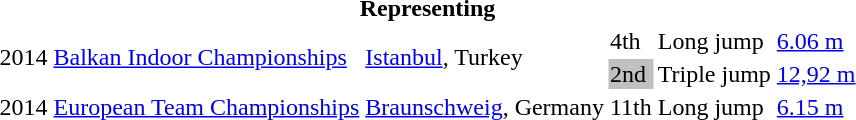<table>
<tr>
<th colspan=6>Representing </th>
</tr>
<tr>
<td rowspan=2>2014</td>
<td rowspan=2><a href='#'>Balkan Indoor Championships</a></td>
<td rowspan=2><a href='#'>Istanbul</a>, Turkey</td>
<td>4th</td>
<td>Long jump</td>
<td><a href='#'>6.06 m</a></td>
</tr>
<tr>
<td bgcolor=silver>2nd</td>
<td>Triple jump</td>
<td><a href='#'>12,92 m</a></td>
</tr>
<tr>
<td>2014</td>
<td><a href='#'>European Team Championships</a></td>
<td><a href='#'>Braunschweig</a>, Germany</td>
<td>11th</td>
<td>Long jump</td>
<td><a href='#'>6.15 m</a></td>
</tr>
</table>
